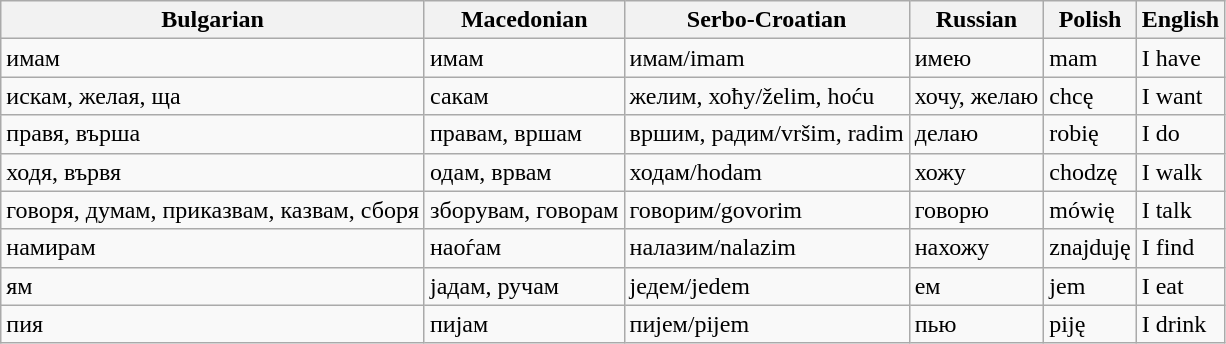<table class="wikitable">
<tr>
<th>Bulgarian</th>
<th>Macedonian</th>
<th>Serbо-Croatian</th>
<th>Russian</th>
<th>Polish</th>
<th>English</th>
</tr>
<tr>
<td>имам</td>
<td>имам</td>
<td>имам/imam</td>
<td>имею</td>
<td>mam</td>
<td>I have</td>
</tr>
<tr>
<td>искам, желая, ща</td>
<td>сакам</td>
<td>желим, хоћу/želim, hoću</td>
<td>хочу, желаю</td>
<td>chcę</td>
<td>I want</td>
</tr>
<tr>
<td>правя, върша</td>
<td>правам, вршам</td>
<td>вршим, радим/vršim, radim</td>
<td>делаю</td>
<td>robię</td>
<td>I do</td>
</tr>
<tr>
<td>ходя, вървя</td>
<td>одам, врвам</td>
<td>ходам/hodam</td>
<td>хожу</td>
<td>chodzę</td>
<td>I walk</td>
</tr>
<tr>
<td>говоря, думам, приказвам, казвам, сборя</td>
<td>зборувам, говорам</td>
<td>говорим/govorim</td>
<td>говорю</td>
<td>mówię</td>
<td>I talk</td>
</tr>
<tr>
<td>намирам</td>
<td>наоѓам</td>
<td>налазим/nalazim</td>
<td>нахожу</td>
<td>znajduję</td>
<td>I find</td>
</tr>
<tr>
<td>ям</td>
<td>јадам, ручам</td>
<td>једем/jedem</td>
<td>ем</td>
<td>jem</td>
<td>I eat</td>
</tr>
<tr>
<td>пия</td>
<td>пијам</td>
<td>пијем/pijem</td>
<td>пью</td>
<td>piję</td>
<td>I drink</td>
</tr>
</table>
